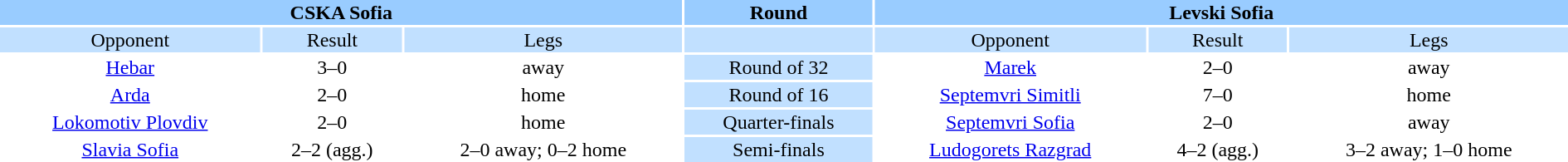<table width="100%" style="text-align:center">
<tr valign=top bgcolor=#99ccff>
<th colspan=3 style="width:1*">CSKA Sofia</th>
<th><strong>Round</strong></th>
<th colspan=3 style="width:1*">Levski Sofia</th>
</tr>
<tr valign=top bgcolor=#c1e0ff>
<td>Opponent</td>
<td>Result</td>
<td>Legs</td>
<td bgcolor=#c1e0ff></td>
<td>Opponent</td>
<td>Result</td>
<td>Legs</td>
</tr>
<tr>
<td><a href='#'>Hebar</a></td>
<td>3–0</td>
<td>away</td>
<td bgcolor="#c1e0ff">Round of 32</td>
<td><a href='#'>Marek</a></td>
<td>2–0</td>
<td>away</td>
</tr>
<tr>
<td><a href='#'>Arda</a></td>
<td>2–0</td>
<td>home</td>
<td bgcolor="#c1e0ff">Round of 16</td>
<td><a href='#'>Septemvri Simitli</a></td>
<td>7–0</td>
<td>home</td>
</tr>
<tr>
<td><a href='#'>Lokomotiv Plovdiv</a></td>
<td>2–0</td>
<td>home</td>
<td bgcolor="#c1e0ff">Quarter-finals</td>
<td><a href='#'>Septemvri Sofia</a></td>
<td>2–0</td>
<td>away</td>
</tr>
<tr>
<td><a href='#'>Slavia Sofia</a></td>
<td>2–2 (agg.) </td>
<td>2–0 away; 0–2  home</td>
<td bgcolor="#c1e0ff">Semi-finals</td>
<td><a href='#'>Ludogorets Razgrad</a></td>
<td>4–2 (agg.)</td>
<td>3–2 away; 1–0 home</td>
</tr>
</table>
